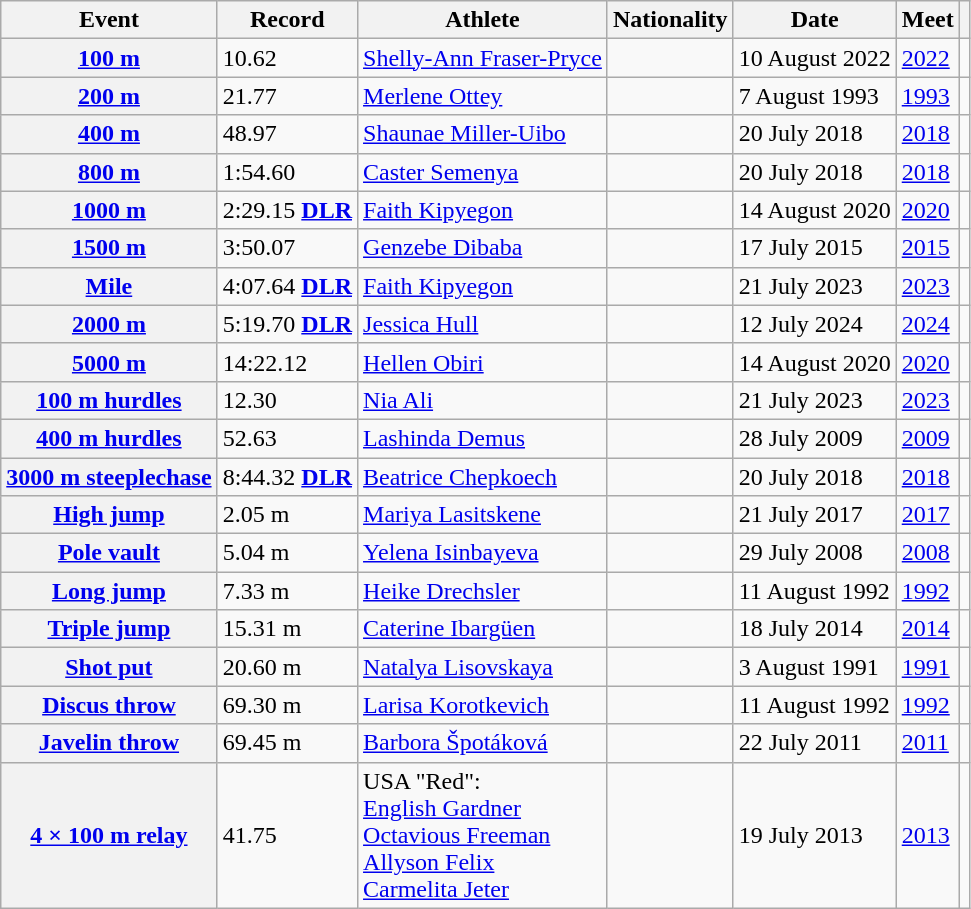<table class="wikitable plainrowheaders sticky-header">
<tr>
<th scope="col">Event</th>
<th scope="col">Record</th>
<th scope="col">Athlete</th>
<th scope="col">Nationality</th>
<th scope="col">Date</th>
<th scope="col">Meet</th>
<th scope="col"></th>
</tr>
<tr>
<th scope="row"><a href='#'>100 m</a></th>
<td>10.62 </td>
<td><a href='#'>Shelly-Ann Fraser-Pryce</a></td>
<td></td>
<td>10 August 2022</td>
<td><a href='#'>2022</a></td>
<td></td>
</tr>
<tr>
<th scope="row"><a href='#'>200 m</a></th>
<td>21.77</td>
<td><a href='#'>Merlene Ottey</a></td>
<td></td>
<td>7 August 1993</td>
<td><a href='#'>1993</a></td>
<td></td>
</tr>
<tr>
<th scope="row"><a href='#'>400 m</a></th>
<td>48.97</td>
<td><a href='#'>Shaunae Miller-Uibo</a></td>
<td></td>
<td>20 July 2018</td>
<td><a href='#'>2018</a></td>
<td></td>
</tr>
<tr>
<th scope="row"><a href='#'>800 m</a></th>
<td>1:54.60</td>
<td><a href='#'>Caster Semenya</a></td>
<td></td>
<td>20 July 2018</td>
<td><a href='#'>2018</a></td>
<td></td>
</tr>
<tr>
<th scope="row"><a href='#'>1000 m</a></th>
<td>2:29.15 <strong><a href='#'>DLR</a></strong></td>
<td><a href='#'>Faith Kipyegon</a></td>
<td></td>
<td>14 August 2020</td>
<td><a href='#'>2020</a></td>
<td></td>
</tr>
<tr>
<th scope="row"><a href='#'>1500 m</a></th>
<td>3:50.07</td>
<td><a href='#'>Genzebe Dibaba</a></td>
<td></td>
<td>17 July 2015</td>
<td><a href='#'>2015</a></td>
<td></td>
</tr>
<tr>
<th scope="row"><a href='#'>Mile</a></th>
<td>4:07.64 <strong></strong> <strong><a href='#'>DLR</a></strong></td>
<td><a href='#'>Faith Kipyegon</a></td>
<td></td>
<td>21 July 2023</td>
<td><a href='#'>2023</a></td>
<td></td>
</tr>
<tr>
<th scope="row"><a href='#'>2000 m</a></th>
<td>5:19.70 <strong></strong> <strong><a href='#'>DLR</a></strong></td>
<td><a href='#'>Jessica Hull</a></td>
<td></td>
<td>12 July 2024</td>
<td><a href='#'>2024</a></td>
<td></td>
</tr>
<tr>
<th scope="row"><a href='#'>5000 m</a></th>
<td>14:22.12</td>
<td><a href='#'>Hellen Obiri</a></td>
<td></td>
<td>14 August 2020</td>
<td><a href='#'>2020</a></td>
<td></td>
</tr>
<tr>
<th scope="row"><a href='#'>100 m hurdles</a></th>
<td>12.30 </td>
<td><a href='#'>Nia Ali</a></td>
<td></td>
<td>21 July 2023</td>
<td><a href='#'>2023</a></td>
<td></td>
</tr>
<tr>
<th scope="row"><a href='#'>400 m hurdles</a></th>
<td>52.63</td>
<td><a href='#'>Lashinda Demus</a></td>
<td></td>
<td>28 July 2009</td>
<td><a href='#'>2009</a></td>
<td></td>
</tr>
<tr>
<th scope="row"><a href='#'>3000 m steeplechase</a></th>
<td>8:44.32 <strong></strong> <strong><a href='#'>DLR</a></strong></td>
<td><a href='#'>Beatrice Chepkoech</a></td>
<td></td>
<td>20 July 2018</td>
<td><a href='#'>2018</a></td>
<td></td>
</tr>
<tr>
<th scope="row"><a href='#'>High jump</a></th>
<td>2.05 m</td>
<td><a href='#'>Mariya Lasitskene</a></td>
<td></td>
<td>21 July 2017</td>
<td><a href='#'>2017</a></td>
<td></td>
</tr>
<tr>
<th scope="row"><a href='#'>Pole vault</a></th>
<td>5.04 m</td>
<td><a href='#'>Yelena Isinbayeva</a></td>
<td></td>
<td>29 July 2008</td>
<td><a href='#'>2008</a></td>
<td></td>
</tr>
<tr>
<th scope="row"><a href='#'>Long jump</a></th>
<td>7.33 m</td>
<td><a href='#'>Heike Drechsler</a></td>
<td></td>
<td>11 August 1992</td>
<td><a href='#'>1992</a></td>
<td></td>
</tr>
<tr>
<th scope="row"><a href='#'>Triple jump</a></th>
<td>15.31 m </td>
<td><a href='#'>Caterine Ibargüen</a></td>
<td></td>
<td>18 July 2014</td>
<td><a href='#'>2014</a></td>
<td></td>
</tr>
<tr>
<th scope="row"><a href='#'>Shot put</a></th>
<td>20.60 m</td>
<td><a href='#'>Natalya Lisovskaya</a></td>
<td></td>
<td>3 August 1991</td>
<td><a href='#'>1991</a></td>
<td></td>
</tr>
<tr>
<th scope="row"><a href='#'>Discus throw</a></th>
<td>69.30 m</td>
<td><a href='#'>Larisa Korotkevich</a></td>
<td></td>
<td>11 August 1992</td>
<td><a href='#'>1992</a></td>
<td></td>
</tr>
<tr>
<th scope="row"><a href='#'>Javelin throw</a></th>
<td>69.45 m</td>
<td><a href='#'>Barbora Špotáková</a></td>
<td></td>
<td>22 July 2011</td>
<td><a href='#'>2011</a></td>
<td></td>
</tr>
<tr>
<th scope="row"><a href='#'>4 × 100 m relay</a></th>
<td>41.75</td>
<td>USA "Red":<br><a href='#'>English Gardner</a><br><a href='#'>Octavious Freeman</a><br><a href='#'>Allyson Felix</a><br><a href='#'>Carmelita Jeter</a></td>
<td></td>
<td>19 July 2013</td>
<td><a href='#'>2013</a></td>
<td></td>
</tr>
</table>
